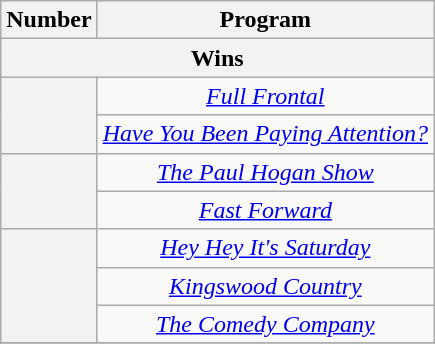<table class="wikitable" style="text-align:center;">
<tr>
<th scope="col" style="width:55px;">Number</th>
<th scope="col" style="text-align:center;">Program</th>
</tr>
<tr>
<th colspan="2">Wins</th>
</tr>
<tr>
<th rowspan="2" scope="row"></th>
<td><em><a href='#'>Full Frontal</a></em></td>
</tr>
<tr>
<td><em><a href='#'>Have You Been Paying Attention?</a></em></td>
</tr>
<tr>
<th rowspan="2" scope="row"></th>
<td><em><a href='#'>The Paul Hogan Show</a></em></td>
</tr>
<tr>
<td><em><a href='#'>Fast Forward</a></em></td>
</tr>
<tr>
<th scope="row" rowspan="3"></th>
<td><em><a href='#'>Hey Hey It's Saturday</a></em></td>
</tr>
<tr>
<td><em><a href='#'>Kingswood Country</a></em></td>
</tr>
<tr>
<td><em><a href='#'>The Comedy Company</a></em></td>
</tr>
<tr>
</tr>
</table>
